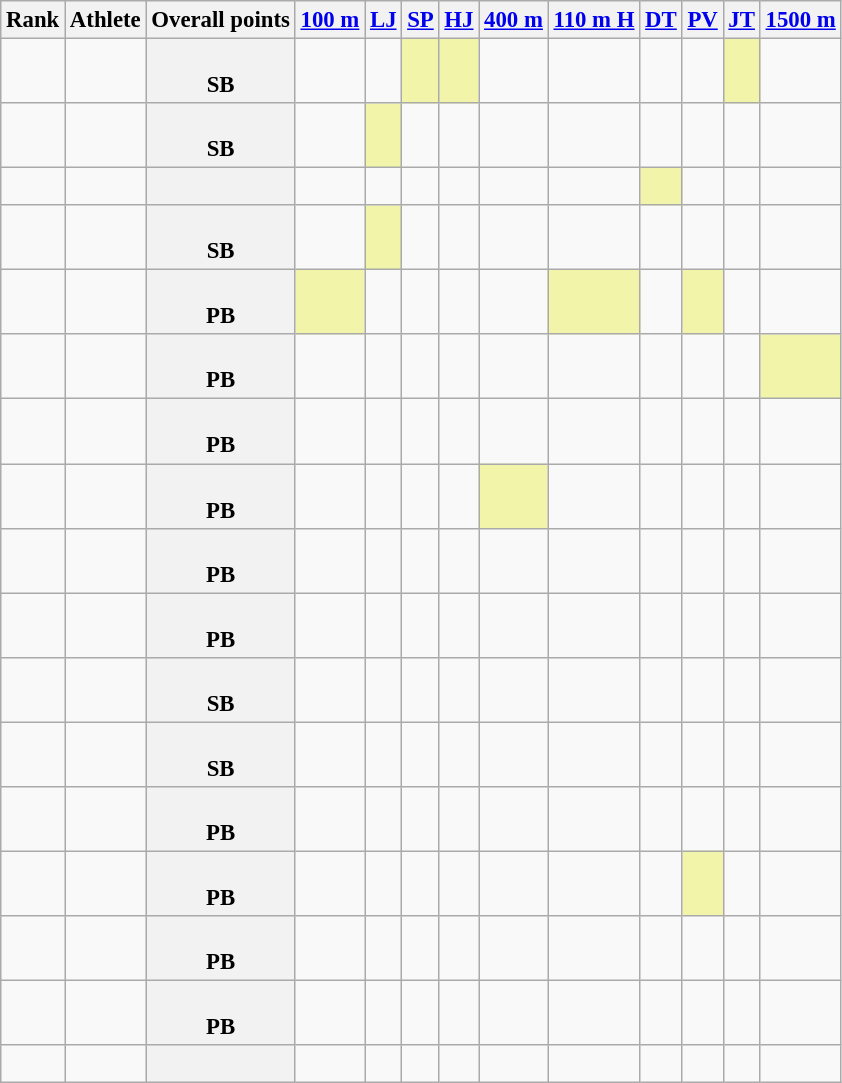<table class="wikitable sortable" style="font-size:95%;">
<tr>
<th>Rank</th>
<th>Athlete</th>
<th>Overall points</th>
<th><a href='#'>100 m</a></th>
<th><a href='#'>LJ</a></th>
<th><a href='#'>SP</a></th>
<th><a href='#'>HJ</a></th>
<th><a href='#'>400 m</a></th>
<th><a href='#'>110 m H</a></th>
<th><a href='#'>DT</a></th>
<th><a href='#'>PV</a></th>
<th><a href='#'>JT</a></th>
<th><a href='#'>1500 m</a></th>
</tr>
<tr>
<td align=center></td>
<td align=left> <br></td>
<th> <br><strong>SB</strong></th>
<td></td>
<td></td>
<td bgcolor=#F2F5A9></td>
<td bgcolor=#F2F5A9></td>
<td></td>
<td></td>
<td></td>
<td></td>
<td bgcolor=#F2F5A9></td>
<td></td>
</tr>
<tr>
<td align=center></td>
<td align=left> <br></td>
<th> <br><strong>SB</strong></th>
<td></td>
<td bgcolor=#F2F5A9></td>
<td></td>
<td></td>
<td></td>
<td></td>
<td></td>
<td></td>
<td></td>
<td></td>
</tr>
<tr>
<td align=center></td>
<td align=left> <br></td>
<th></th>
<td></td>
<td></td>
<td></td>
<td></td>
<td></td>
<td></td>
<td bgcolor=#F2F5A9></td>
<td></td>
<td></td>
<td></td>
</tr>
<tr>
<td align=center></td>
<td align=left> <br></td>
<th> <br><strong>SB</strong></th>
<td></td>
<td bgcolor=#F2F5A9></td>
<td></td>
<td></td>
<td></td>
<td></td>
<td></td>
<td></td>
<td></td>
<td></td>
</tr>
<tr>
<td align=center></td>
<td align=left> <br></td>
<th> <br><strong>PB</strong></th>
<td bgcolor=#F2F5A9></td>
<td></td>
<td></td>
<td></td>
<td></td>
<td bgcolor=#F2F5A9></td>
<td></td>
<td bgcolor=#F2F5A9></td>
<td></td>
<td></td>
</tr>
<tr>
<td align=center></td>
<td align=left> <br></td>
<th> <br><strong>PB</strong></th>
<td></td>
<td></td>
<td></td>
<td></td>
<td></td>
<td></td>
<td></td>
<td></td>
<td></td>
<td bgcolor=#F2F5A9></td>
</tr>
<tr>
<td align=center></td>
<td align=left> <br></td>
<th> <br><strong>PB</strong></th>
<td></td>
<td></td>
<td></td>
<td></td>
<td></td>
<td></td>
<td></td>
<td></td>
<td></td>
<td></td>
</tr>
<tr>
<td align=center></td>
<td align=left> <br></td>
<th> <br><strong>PB</strong></th>
<td></td>
<td></td>
<td></td>
<td></td>
<td bgcolor=#F2F5A9></td>
<td></td>
<td></td>
<td></td>
<td></td>
<td></td>
</tr>
<tr>
<td align=center></td>
<td align=left> <br></td>
<th> <br><strong>PB</strong></th>
<td></td>
<td></td>
<td></td>
<td></td>
<td></td>
<td></td>
<td></td>
<td></td>
<td></td>
<td></td>
</tr>
<tr>
<td align=center></td>
<td align=left> <br></td>
<th> <br><strong>PB</strong></th>
<td></td>
<td></td>
<td></td>
<td></td>
<td></td>
<td></td>
<td></td>
<td></td>
<td></td>
<td></td>
</tr>
<tr>
<td align=center></td>
<td align=left> <br></td>
<th> <br><strong>SB</strong></th>
<td></td>
<td></td>
<td></td>
<td></td>
<td></td>
<td></td>
<td></td>
<td></td>
<td></td>
<td></td>
</tr>
<tr>
<td align=center></td>
<td align=left> <br></td>
<th> <br><strong>SB</strong></th>
<td></td>
<td></td>
<td></td>
<td></td>
<td></td>
<td></td>
<td></td>
<td></td>
<td></td>
<td></td>
</tr>
<tr>
<td align=center></td>
<td align=left> <br></td>
<th> <br><strong>PB</strong></th>
<td></td>
<td></td>
<td></td>
<td></td>
<td></td>
<td></td>
<td></td>
<td></td>
<td></td>
<td></td>
</tr>
<tr>
<td align=center></td>
<td align=left> <br></td>
<th> <br><strong>PB</strong></th>
<td></td>
<td></td>
<td></td>
<td></td>
<td></td>
<td></td>
<td></td>
<td bgcolor=#F2F5A9></td>
<td></td>
<td></td>
</tr>
<tr>
<td align=center></td>
<td align=left> <br></td>
<th> <br><strong>PB</strong></th>
<td></td>
<td></td>
<td></td>
<td></td>
<td></td>
<td></td>
<td></td>
<td></td>
<td></td>
<td></td>
</tr>
<tr>
<td align=center></td>
<td align=left> <br></td>
<th> <br><strong>PB</strong></th>
<td></td>
<td></td>
<td></td>
<td></td>
<td></td>
<td></td>
<td></td>
<td></td>
<td></td>
<td></td>
</tr>
<tr>
<td align=center></td>
<td align=left> <br></td>
<th></th>
<td></td>
<td></td>
<td></td>
<td></td>
<td></td>
<td></td>
<td></td>
<td></td>
<td></td>
<td></td>
</tr>
</table>
